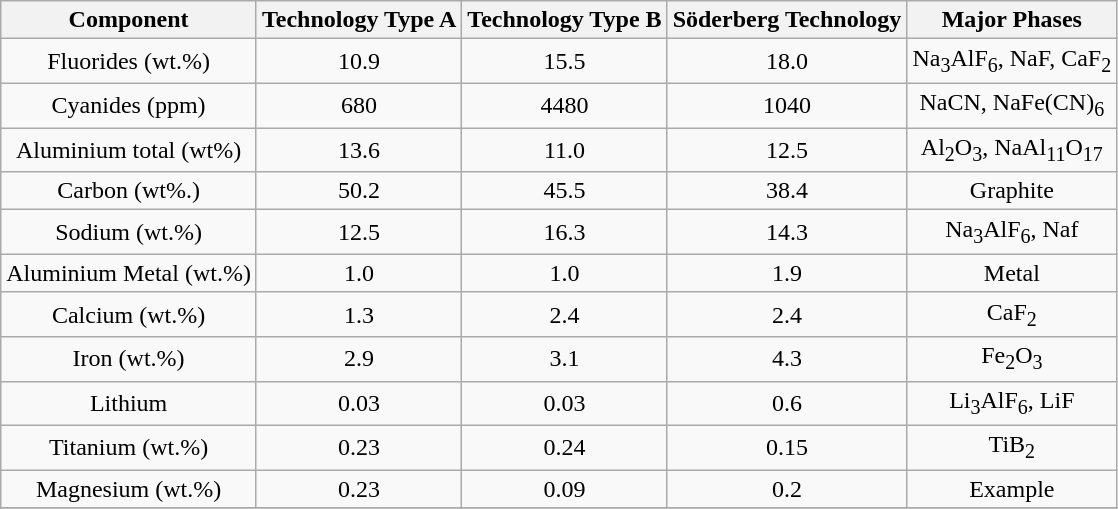<table class="wikitable plainrowheaders" style="text-align:center;" border="1">
<tr>
<th>Component</th>
<th>Technology Type A</th>
<th>Technology Type B</th>
<th>Söderberg Technology</th>
<th>Major Phases</th>
</tr>
<tr>
<td>Fluorides (wt.%)</td>
<td>10.9</td>
<td>15.5</td>
<td>18.0</td>
<td>Na<sub>3</sub>AlF<sub>6</sub>, NaF, CaF<sub>2</sub></td>
</tr>
<tr>
<td>Cyanides (ppm)</td>
<td>680</td>
<td>4480</td>
<td>1040</td>
<td>NaCN, NaFe(CN)<sub>6</sub></td>
</tr>
<tr>
<td>Aluminium total (wt%)</td>
<td>13.6</td>
<td>11.0</td>
<td>12.5</td>
<td>Al<sub>2</sub>O<sub>3</sub>, NaAl<sub>11</sub>O<sub>17</sub></td>
</tr>
<tr>
<td>Carbon (wt%.)</td>
<td>50.2</td>
<td>45.5</td>
<td>38.4</td>
<td>Graphite</td>
</tr>
<tr>
<td>Sodium (wt.%)</td>
<td>12.5</td>
<td>16.3</td>
<td>14.3</td>
<td>Na<sub>3</sub>AlF<sub>6</sub>, Naf</td>
</tr>
<tr>
<td>Aluminium Metal (wt.%)</td>
<td>1.0</td>
<td>1.0</td>
<td>1.9</td>
<td>Metal</td>
</tr>
<tr>
<td>Calcium (wt.%)</td>
<td>1.3</td>
<td>2.4</td>
<td>2.4</td>
<td>CaF<sub>2</sub></td>
</tr>
<tr>
<td>Iron (wt.%)</td>
<td>2.9</td>
<td>3.1</td>
<td>4.3</td>
<td>Fe<sub>2</sub>O<sub>3</sub></td>
</tr>
<tr>
<td>Lithium</td>
<td>0.03</td>
<td>0.03</td>
<td>0.6</td>
<td>Li<sub>3</sub>AlF<sub>6</sub>, LiF</td>
</tr>
<tr>
<td>Titanium (wt.%)</td>
<td>0.23</td>
<td>0.24</td>
<td>0.15</td>
<td>TiB<sub>2</sub></td>
</tr>
<tr>
<td>Magnesium (wt.%)</td>
<td>0.23</td>
<td>0.09</td>
<td>0.2</td>
<td>Example</td>
</tr>
<tr>
</tr>
</table>
